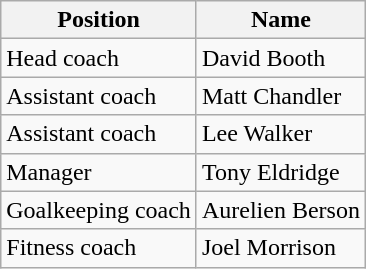<table class="wikitable">
<tr>
<th>Position</th>
<th>Name</th>
</tr>
<tr>
<td>Head coach</td>
<td>David Booth</td>
</tr>
<tr>
<td>Assistant coach</td>
<td>Matt Chandler</td>
</tr>
<tr>
<td>Assistant coach</td>
<td>Lee Walker</td>
</tr>
<tr>
<td>Manager</td>
<td>Tony Eldridge</td>
</tr>
<tr>
<td>Goalkeeping coach</td>
<td>Aurelien Berson</td>
</tr>
<tr>
<td>Fitness coach</td>
<td>Joel Morrison</td>
</tr>
</table>
